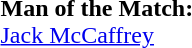<table width=100% style="font-size: 100%">
<tr>
<td><br><strong>Man of the Match:</strong>
<br><a href='#'>Jack McCaffrey</a></td>
</tr>
</table>
